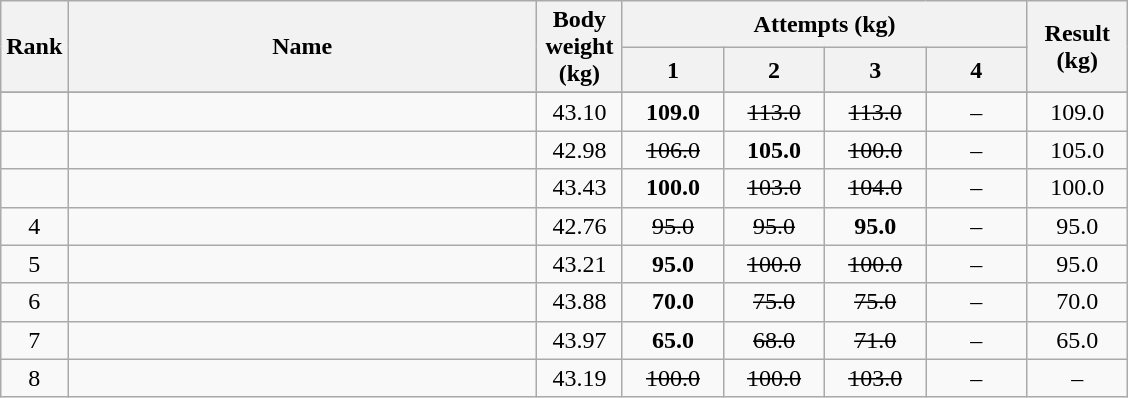<table class="wikitable" style="text-align:center;">
<tr>
<th rowspan=2>Rank</th>
<th rowspan=2 width=305>Name</th>
<th rowspan=2 width=50>Body weight (kg)</th>
<th colspan=4>Attempts (kg)</th>
<th rowspan=2 width=60>Result (kg)</th>
</tr>
<tr>
<th width=60>1</th>
<th width=60>2</th>
<th width=60>3</th>
<th width=60>4</th>
</tr>
<tr>
</tr>
<tr>
<td></td>
<td align=left></td>
<td>43.10</td>
<td><strong>109.0</strong></td>
<td><s>113.0</s></td>
<td><s>113.0</s></td>
<td>–</td>
<td>109.0</td>
</tr>
<tr>
<td></td>
<td align=left></td>
<td>42.98</td>
<td><s>106.0</s></td>
<td><strong>105.0</strong></td>
<td><s>100.0</s></td>
<td>–</td>
<td>105.0</td>
</tr>
<tr>
<td></td>
<td align=left></td>
<td>43.43</td>
<td><strong>100.0</strong></td>
<td><s>103.0</s></td>
<td><s>104.0</s></td>
<td>–</td>
<td>100.0</td>
</tr>
<tr>
<td>4</td>
<td align=left></td>
<td>42.76</td>
<td><s>95.0</s></td>
<td><s>95.0</s></td>
<td><strong>95.0</strong></td>
<td>–</td>
<td>95.0</td>
</tr>
<tr>
<td>5</td>
<td align=left></td>
<td>43.21</td>
<td><strong>95.0</strong></td>
<td><s>100.0</s></td>
<td><s>100.0</s></td>
<td>–</td>
<td>95.0</td>
</tr>
<tr>
<td>6</td>
<td align=left></td>
<td>43.88</td>
<td><strong>70.0</strong></td>
<td><s>75.0</s></td>
<td><s>75.0</s></td>
<td>–</td>
<td>70.0</td>
</tr>
<tr>
<td>7</td>
<td align=left></td>
<td>43.97</td>
<td><strong>65.0</strong></td>
<td><s>68.0</s></td>
<td><s>71.0</s></td>
<td>–</td>
<td>65.0</td>
</tr>
<tr>
<td>8</td>
<td align=left></td>
<td>43.19</td>
<td><s>100.0</s></td>
<td><s>100.0</s></td>
<td><s>103.0</s></td>
<td>–</td>
<td>–</td>
</tr>
</table>
